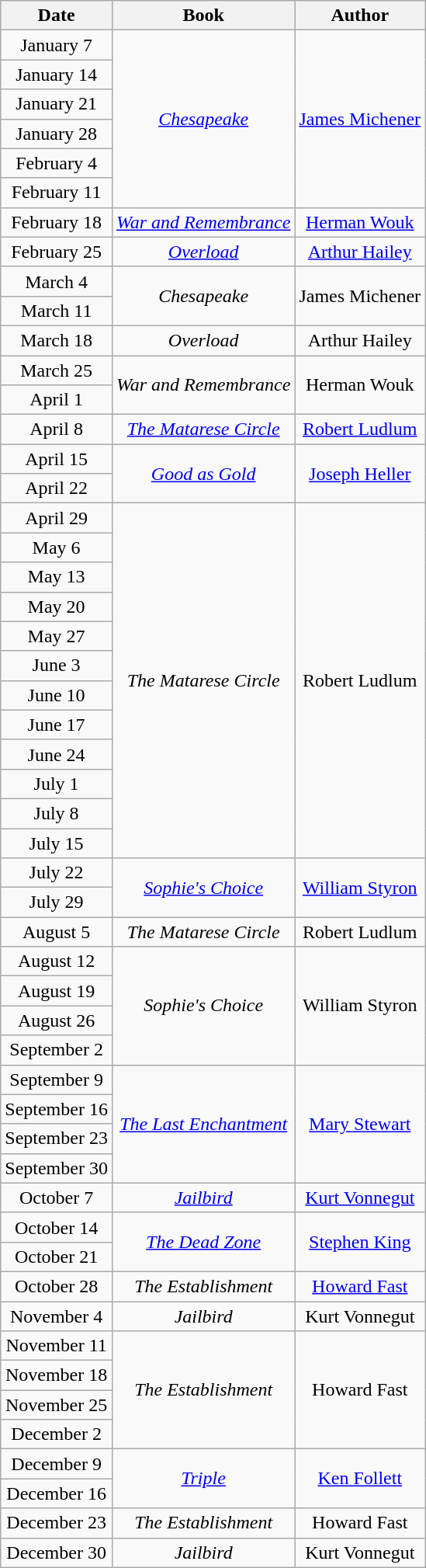<table class="wikitable sortable" style="text-align: center">
<tr>
<th>Date</th>
<th>Book</th>
<th>Author</th>
</tr>
<tr>
<td>January 7</td>
<td rowspan=6><em><a href='#'>Chesapeake</a></em></td>
<td rowspan=6><a href='#'>James Michener</a></td>
</tr>
<tr>
<td>January 14</td>
</tr>
<tr>
<td>January 21</td>
</tr>
<tr>
<td>January 28</td>
</tr>
<tr>
<td>February 4</td>
</tr>
<tr>
<td>February 11</td>
</tr>
<tr>
<td>February 18</td>
<td><em><a href='#'>War and Remembrance</a></em></td>
<td><a href='#'>Herman Wouk</a></td>
</tr>
<tr>
<td>February 25</td>
<td><em><a href='#'>Overload</a></em></td>
<td><a href='#'>Arthur Hailey</a></td>
</tr>
<tr>
<td>March 4</td>
<td rowspan=2><em>Chesapeake</em></td>
<td rowspan=2>James Michener</td>
</tr>
<tr>
<td>March 11</td>
</tr>
<tr>
<td>March 18</td>
<td><em>Overload</em></td>
<td>Arthur Hailey</td>
</tr>
<tr>
<td>March 25</td>
<td rowspan=2><em>War and Remembrance</em></td>
<td rowspan=2>Herman Wouk</td>
</tr>
<tr>
<td>April 1</td>
</tr>
<tr>
<td>April 8</td>
<td><em><a href='#'>The Matarese Circle</a></em></td>
<td><a href='#'>Robert Ludlum</a></td>
</tr>
<tr>
<td>April 15</td>
<td rowspan=2><em><a href='#'>Good as Gold</a></em></td>
<td rowspan=2><a href='#'>Joseph Heller</a></td>
</tr>
<tr>
<td>April 22</td>
</tr>
<tr>
<td>April 29</td>
<td rowspan=12><em>The Matarese Circle</em></td>
<td rowspan=12>Robert Ludlum</td>
</tr>
<tr>
<td>May 6</td>
</tr>
<tr>
<td>May 13</td>
</tr>
<tr>
<td>May 20</td>
</tr>
<tr>
<td>May 27</td>
</tr>
<tr>
<td>June 3</td>
</tr>
<tr>
<td>June 10</td>
</tr>
<tr>
<td>June 17</td>
</tr>
<tr>
<td>June 24</td>
</tr>
<tr>
<td>July 1</td>
</tr>
<tr>
<td>July 8</td>
</tr>
<tr>
<td>July 15</td>
</tr>
<tr>
<td>July 22</td>
<td rowspan=2><em><a href='#'>Sophie's Choice</a></em></td>
<td rowspan=2><a href='#'>William Styron</a></td>
</tr>
<tr>
<td>July 29</td>
</tr>
<tr>
<td>August 5</td>
<td><em>The Matarese Circle</em></td>
<td>Robert Ludlum</td>
</tr>
<tr>
<td>August 12</td>
<td rowspan=4><em>Sophie's Choice</em></td>
<td rowspan=4>William Styron</td>
</tr>
<tr>
<td>August 19</td>
</tr>
<tr>
<td>August 26</td>
</tr>
<tr>
<td>September 2</td>
</tr>
<tr>
<td>September 9</td>
<td rowspan=4><em><a href='#'>The Last Enchantment</a></em></td>
<td rowspan=4><a href='#'>Mary Stewart</a></td>
</tr>
<tr>
<td>September 16</td>
</tr>
<tr>
<td>September 23</td>
</tr>
<tr>
<td>September 30</td>
</tr>
<tr>
<td>October 7</td>
<td><em><a href='#'>Jailbird</a></em></td>
<td><a href='#'>Kurt Vonnegut</a></td>
</tr>
<tr>
<td>October 14</td>
<td rowspan=2><em><a href='#'>The Dead Zone</a></em></td>
<td rowspan=2><a href='#'>Stephen King</a></td>
</tr>
<tr>
<td>October 21</td>
</tr>
<tr>
<td>October 28</td>
<td><em>The Establishment</em></td>
<td><a href='#'>Howard Fast</a></td>
</tr>
<tr>
<td>November 4</td>
<td><em>Jailbird</em></td>
<td>Kurt Vonnegut</td>
</tr>
<tr>
<td>November 11</td>
<td rowspan=4><em>The Establishment</em></td>
<td rowspan=4>Howard Fast</td>
</tr>
<tr>
<td>November 18</td>
</tr>
<tr>
<td>November 25</td>
</tr>
<tr>
<td>December 2</td>
</tr>
<tr>
<td>December 9</td>
<td rowspan=2><em><a href='#'>Triple</a></em></td>
<td rowspan=2><a href='#'>Ken Follett</a></td>
</tr>
<tr>
<td>December 16</td>
</tr>
<tr>
<td>December 23</td>
<td><em>The Establishment</em></td>
<td>Howard Fast</td>
</tr>
<tr>
<td>December 30</td>
<td><em>Jailbird</em></td>
<td>Kurt Vonnegut</td>
</tr>
</table>
